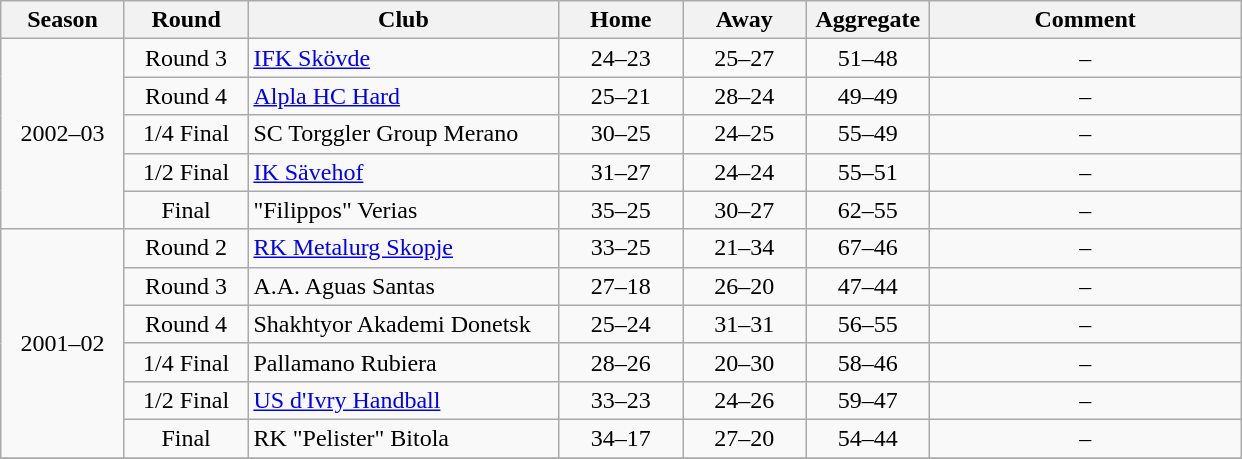<table class="wikitable" style="text-align:center">
<tr>
<th width=75px>Season</th>
<th width=75px>Round</th>
<th width=200px>Club</th>
<th width=75px>Home</th>
<th width=75px>Away</th>
<th width=75px>Aggregate</th>
<th width=200px>Comment</th>
</tr>
<tr>
<td rowspan="5">2002–03</td>
<td>Round 3</td>
<td align=left> <a href='#'>IFK Skövde</a></td>
<td>24–23</td>
<td>25–27</td>
<td>51–48</td>
<td>–</td>
</tr>
<tr>
<td>Round 4</td>
<td align=left> <a href='#'>Alpla HC Hard</a></td>
<td>25–21</td>
<td>28–24</td>
<td>49–49</td>
<td>–</td>
</tr>
<tr>
<td>1/4 Final</td>
<td align=left> SC Torggler Group Merano</td>
<td>30–25</td>
<td>24–25</td>
<td>55–49</td>
<td>–</td>
</tr>
<tr>
<td>1/2 Final</td>
<td align=left> <a href='#'>IK Sävehof</a></td>
<td>31–27</td>
<td>24–24</td>
<td>55–51</td>
<td>–</td>
</tr>
<tr>
<td>Final</td>
<td align=left> "Filippos" Verias</td>
<td>35–25</td>
<td>30–27</td>
<td>62–55</td>
<td>–</td>
</tr>
<tr>
<td rowspan="6">2001–02</td>
<td>Round 2</td>
<td align=left> <a href='#'>RK Metalurg Skopje</a></td>
<td>33–25</td>
<td>21–34</td>
<td>67–46</td>
<td>–</td>
</tr>
<tr>
<td>Round 3</td>
<td align=left> A.A. Aguas Santas</td>
<td>27–18</td>
<td>26–20</td>
<td>47–44</td>
<td>–</td>
</tr>
<tr>
<td>Round 4</td>
<td align=left>Shakhtyor Akademi Donetsk</td>
<td>25–24</td>
<td>31–31</td>
<td>56–55</td>
<td>–</td>
</tr>
<tr>
<td>1/4 Final</td>
<td align=left> Pallamano Rubiera</td>
<td>28–26</td>
<td>20–30</td>
<td>58–46</td>
<td>–</td>
</tr>
<tr>
<td>1/2 Final</td>
<td align=left> <a href='#'>US d'Ivry Handball</a></td>
<td>33–23</td>
<td>24–26</td>
<td>59–47</td>
<td>–</td>
</tr>
<tr>
<td>Final</td>
<td align=left> RK "Pelister" Bitola</td>
<td>34–17</td>
<td>27–20</td>
<td>54–44</td>
<td>–</td>
</tr>
<tr>
</tr>
</table>
